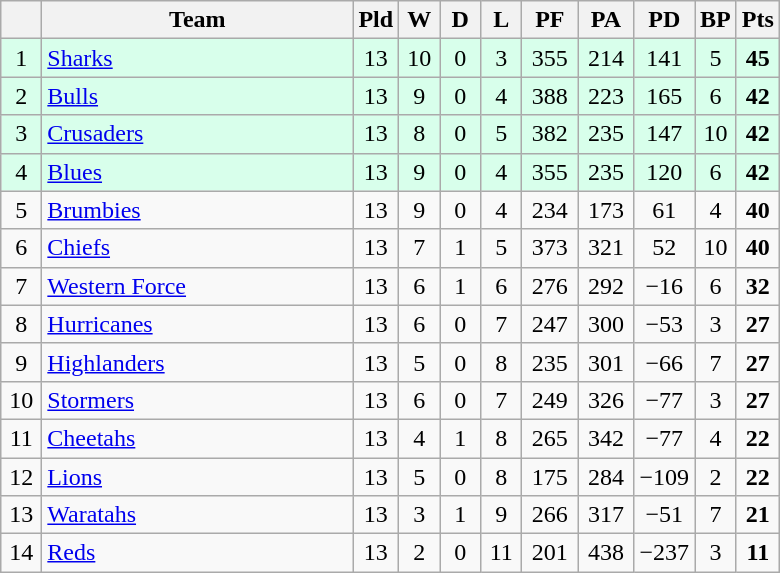<table class="wikitable sortable" style="text-align:center">
<tr>
<th width="20"></th>
<th width="200">Team</th>
<th width="20">Pld</th>
<th width="20">W</th>
<th width="20">D</th>
<th width="20">L</th>
<th width="30">PF</th>
<th width="30">PA</th>
<th width="30">PD</th>
<th width="20">BP</th>
<th width="20">Pts</th>
</tr>
<tr bgcolor=#d8ffeb>
<td>1</td>
<td align=left> <a href='#'>Sharks</a></td>
<td>13</td>
<td>10</td>
<td>0</td>
<td>3</td>
<td>355</td>
<td>214</td>
<td>141</td>
<td>5</td>
<td><strong>45</strong></td>
</tr>
<tr bgcolor=#d8ffeb>
<td>2</td>
<td align=left> <a href='#'>Bulls</a></td>
<td>13</td>
<td>9</td>
<td>0</td>
<td>4</td>
<td>388</td>
<td>223</td>
<td>165</td>
<td>6</td>
<td><strong>42</strong></td>
</tr>
<tr bgcolor=#d8ffeb>
<td>3</td>
<td align=left> <a href='#'>Crusaders</a></td>
<td>13</td>
<td>8</td>
<td>0</td>
<td>5</td>
<td>382</td>
<td>235</td>
<td>147</td>
<td>10</td>
<td><strong>42</strong></td>
</tr>
<tr bgcolor=#d8ffeb>
<td>4</td>
<td align=left> <a href='#'>Blues</a></td>
<td>13</td>
<td>9</td>
<td>0</td>
<td>4</td>
<td>355</td>
<td>235</td>
<td>120</td>
<td>6</td>
<td><strong>42</strong></td>
</tr>
<tr>
<td>5</td>
<td align=left> <a href='#'>Brumbies</a></td>
<td>13</td>
<td>9</td>
<td>0</td>
<td>4</td>
<td>234</td>
<td>173</td>
<td>61</td>
<td>4</td>
<td><strong>40</strong></td>
</tr>
<tr>
<td>6</td>
<td align=left> <a href='#'>Chiefs</a></td>
<td>13</td>
<td>7</td>
<td>1</td>
<td>5</td>
<td>373</td>
<td>321</td>
<td>52</td>
<td>10</td>
<td><strong>40</strong></td>
</tr>
<tr>
<td>7</td>
<td align=left> <a href='#'>Western Force</a></td>
<td>13</td>
<td>6</td>
<td>1</td>
<td>6</td>
<td>276</td>
<td>292</td>
<td>−16</td>
<td>6</td>
<td><strong>32</strong></td>
</tr>
<tr>
<td>8</td>
<td align=left> <a href='#'>Hurricanes</a></td>
<td>13</td>
<td>6</td>
<td>0</td>
<td>7</td>
<td>247</td>
<td>300</td>
<td>−53</td>
<td>3</td>
<td><strong>27</strong></td>
</tr>
<tr>
<td>9</td>
<td align=left> <a href='#'>Highlanders</a></td>
<td>13</td>
<td>5</td>
<td>0</td>
<td>8</td>
<td>235</td>
<td>301</td>
<td>−66</td>
<td>7</td>
<td><strong>27</strong></td>
</tr>
<tr>
<td>10</td>
<td align=left> <a href='#'>Stormers</a></td>
<td>13</td>
<td>6</td>
<td>0</td>
<td>7</td>
<td>249</td>
<td>326</td>
<td>−77</td>
<td>3</td>
<td><strong>27</strong></td>
</tr>
<tr>
<td>11</td>
<td align=left> <a href='#'>Cheetahs</a></td>
<td>13</td>
<td>4</td>
<td>1</td>
<td>8</td>
<td>265</td>
<td>342</td>
<td>−77</td>
<td>4</td>
<td><strong>22</strong></td>
</tr>
<tr>
<td>12</td>
<td align=left> <a href='#'>Lions</a></td>
<td>13</td>
<td>5</td>
<td>0</td>
<td>8</td>
<td>175</td>
<td>284</td>
<td>−109</td>
<td>2</td>
<td><strong>22</strong></td>
</tr>
<tr>
<td>13</td>
<td align=left> <a href='#'>Waratahs</a></td>
<td>13</td>
<td>3</td>
<td>1</td>
<td>9</td>
<td>266</td>
<td>317</td>
<td>−51</td>
<td>7</td>
<td><strong>21</strong></td>
</tr>
<tr>
<td>14</td>
<td align=left> <a href='#'>Reds</a></td>
<td>13</td>
<td>2</td>
<td>0</td>
<td>11</td>
<td>201</td>
<td>438</td>
<td>−237</td>
<td>3</td>
<td><strong>11</strong></td>
</tr>
</table>
